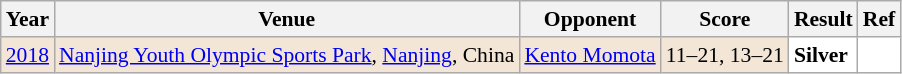<table class="sortable wikitable" style="font-size: 90%;">
<tr>
<th>Year</th>
<th>Venue</th>
<th>Opponent</th>
<th>Score</th>
<th>Result</th>
<th>Ref</th>
</tr>
<tr style="background:#F3E6D7">
<td align="center"><a href='#'>2018</a></td>
<td align="left"><a href='#'>Nanjing Youth Olympic Sports Park</a>, <a href='#'>Nanjing</a>, China</td>
<td align="left"> <a href='#'>Kento Momota</a></td>
<td align="left">11–21, 13–21</td>
<td style="text-align:left; background:white"> <strong>Silver</strong></td>
<td style="text-align:center; background:white"></td>
</tr>
</table>
